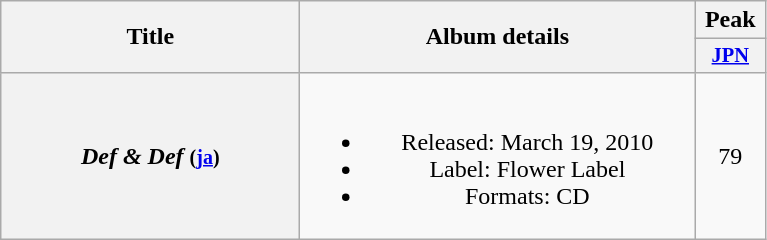<table class="wikitable plainrowheaders" style="text-align:center;">
<tr>
<th scope="col" rowspan="2" style="width:12em;">Title</th>
<th scope="col" rowspan="2" style="width:16em;">Album details</th>
<th scope="col">Peak</th>
</tr>
<tr>
<th scope="col" style="width:3em;font-size:85%;"><a href='#'>JPN</a><br></th>
</tr>
<tr>
<th scope="row"><em>Def & Def</em> <small>(<a href='#'>ja</a>)</small></th>
<td><br><ul><li>Released: March 19, 2010</li><li>Label: Flower Label</li><li>Formats: CD</li></ul></td>
<td>79</td>
</tr>
</table>
